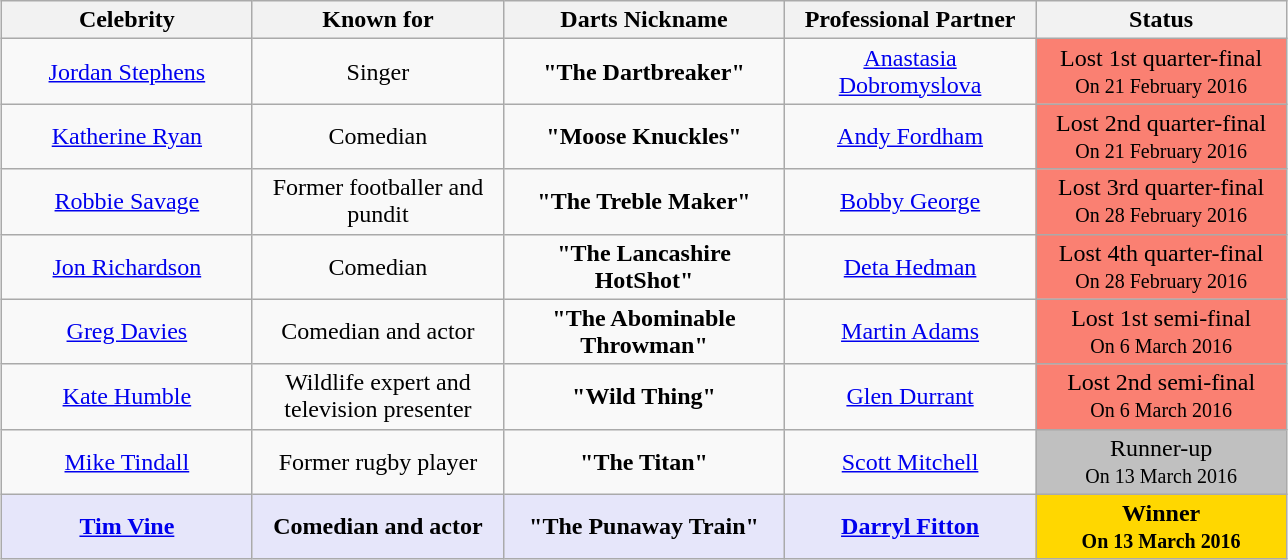<table class="wikitable" style="margin:auto; text-align:center;">
<tr>
<th style="width:160px;">Celebrity</th>
<th style="width:160px;">Known for</th>
<th style="width:180px;">Darts Nickname</th>
<th style="width:160px;">Professional Partner</th>
<th style="width:160px;">Status</th>
</tr>
<tr>
<td><a href='#'>Jordan Stephens</a></td>
<td>Singer</td>
<td><strong>"The Dartbreaker"</strong></td>
<td><a href='#'>Anastasia Dobromyslova</a></td>
<td style=background:salmon>Lost 1st quarter-final<br><small>On 21 February 2016</small></td>
</tr>
<tr>
<td><a href='#'>Katherine Ryan</a></td>
<td>Comedian</td>
<td><strong>"Moose Knuckles"</strong></td>
<td><a href='#'>Andy Fordham</a></td>
<td style=background:salmon>Lost 2nd quarter-final<br><small>On 21 February 2016</small></td>
</tr>
<tr>
<td><a href='#'>Robbie Savage</a></td>
<td>Former footballer and pundit</td>
<td><strong>"The Treble Maker"</strong></td>
<td><a href='#'>Bobby George</a></td>
<td style=background:salmon>Lost 3rd quarter-final<br><small>On 28 February 2016</small></td>
</tr>
<tr>
<td><a href='#'>Jon Richardson</a></td>
<td>Comedian</td>
<td><strong>"The Lancashire HotShot"</strong></td>
<td><a href='#'>Deta Hedman</a></td>
<td style=background:salmon>Lost 4th quarter-final<br><small>On 28 February 2016</small></td>
</tr>
<tr>
<td><a href='#'>Greg Davies</a></td>
<td>Comedian and actor</td>
<td><strong>"The Abominable Throwman"</strong></td>
<td><a href='#'>Martin Adams</a></td>
<td style=background:salmon>Lost 1st semi-final<br><small>On 6 March 2016</small></td>
</tr>
<tr>
<td><a href='#'>Kate Humble</a></td>
<td>Wildlife expert and television presenter</td>
<td><strong>"Wild Thing"</strong></td>
<td><a href='#'>Glen Durrant</a></td>
<td style=background:salmon>Lost 2nd semi-final<br><small>On 6 March 2016</small></td>
</tr>
<tr>
<td><a href='#'>Mike Tindall</a></td>
<td>Former rugby player</td>
<td><strong>"The Titan"</strong></td>
<td><a href='#'>Scott Mitchell</a></td>
<td style=background:silver>Runner-up<br><small>On 13 March 2016</small></td>
</tr>
<tr>
<td style="background:lavender;"><strong><a href='#'>Tim Vine</a></strong></td>
<td style="background:lavender;"><strong>Comedian and actor</strong></td>
<td style="background:lavender;"><strong>"The Punaway Train"</strong></td>
<td style="background:lavender;"><strong><a href='#'>Darryl Fitton</a></strong></td>
<td style=background:gold><strong>Winner<br><small>On 13 March 2016</small></strong></td>
</tr>
</table>
